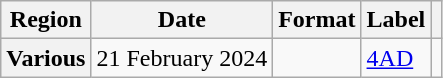<table class="wikitable plainrowheaders">
<tr>
<th scope="col">Region</th>
<th scope="col">Date</th>
<th scope="col">Format</th>
<th scope="col">Label</th>
<th scope="col"></th>
</tr>
<tr>
<th scope="row">Various</th>
<td>21 February 2024</td>
<td></td>
<td><a href='#'>4AD</a></td>
<td align="center"></td>
</tr>
</table>
